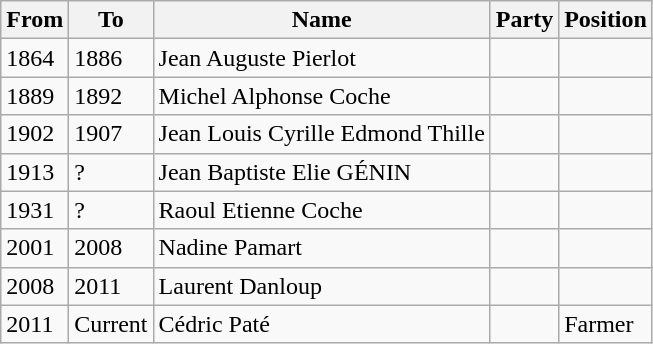<table class="wikitable">
<tr>
<th>From</th>
<th>To</th>
<th>Name</th>
<th>Party</th>
<th>Position</th>
</tr>
<tr>
<td>1864</td>
<td>1886</td>
<td>Jean Auguste Pierlot</td>
<td></td>
<td></td>
</tr>
<tr>
<td>1889</td>
<td>1892</td>
<td>Michel Alphonse Coche</td>
<td></td>
<td></td>
</tr>
<tr>
<td>1902</td>
<td>1907</td>
<td>Jean Louis Cyrille Edmond Thille</td>
<td></td>
<td></td>
</tr>
<tr>
<td>1913</td>
<td>?</td>
<td>Jean Baptiste Elie GÉNIN</td>
<td></td>
<td></td>
</tr>
<tr>
<td>1931</td>
<td>?</td>
<td>Raoul Etienne Coche</td>
<td></td>
<td></td>
</tr>
<tr>
<td>2001</td>
<td>2008</td>
<td>Nadine Pamart</td>
<td></td>
<td></td>
</tr>
<tr>
<td>2008</td>
<td>2011</td>
<td>Laurent Danloup</td>
<td></td>
<td></td>
</tr>
<tr>
<td>2011</td>
<td>Current</td>
<td>Cédric Paté</td>
<td></td>
<td>Farmer</td>
</tr>
</table>
